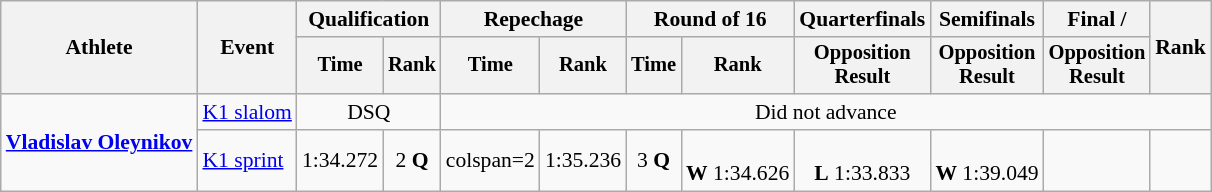<table class="wikitable" style="font-size:90%;">
<tr>
<th rowspan=2>Athlete</th>
<th rowspan=2>Event</th>
<th colspan=2>Qualification</th>
<th colspan=2>Repechage</th>
<th colspan=2>Round of 16</th>
<th>Quarterfinals</th>
<th>Semifinals</th>
<th>Final / </th>
<th rowspan=2>Rank</th>
</tr>
<tr style="font-size:95%">
<th>Time</th>
<th>Rank</th>
<th>Time</th>
<th>Rank</th>
<th>Time</th>
<th>Rank</th>
<th>Opposition<br>Result</th>
<th>Opposition<br>Result</th>
<th>Opposition<br>Result</th>
</tr>
<tr align=center>
<td rowspan=2 align=left><strong><a href='#'>Vladislav Oleynikov</a></strong></td>
<td align=left><a href='#'>K1 slalom</a></td>
<td colspan=2>DSQ</td>
<td colspan=8>Did not advance</td>
</tr>
<tr align=center>
<td align=left><a href='#'>K1 sprint</a></td>
<td>1:34.272</td>
<td>2 <strong>Q</strong></td>
<td>colspan=2 </td>
<td>1:35.236</td>
<td>3 <strong>Q</strong></td>
<td><br><strong>W</strong> 1:34.626</td>
<td><br><strong>L</strong> 1:33.833</td>
<td><br><strong>W</strong> 1:39.049</td>
<td></td>
</tr>
</table>
